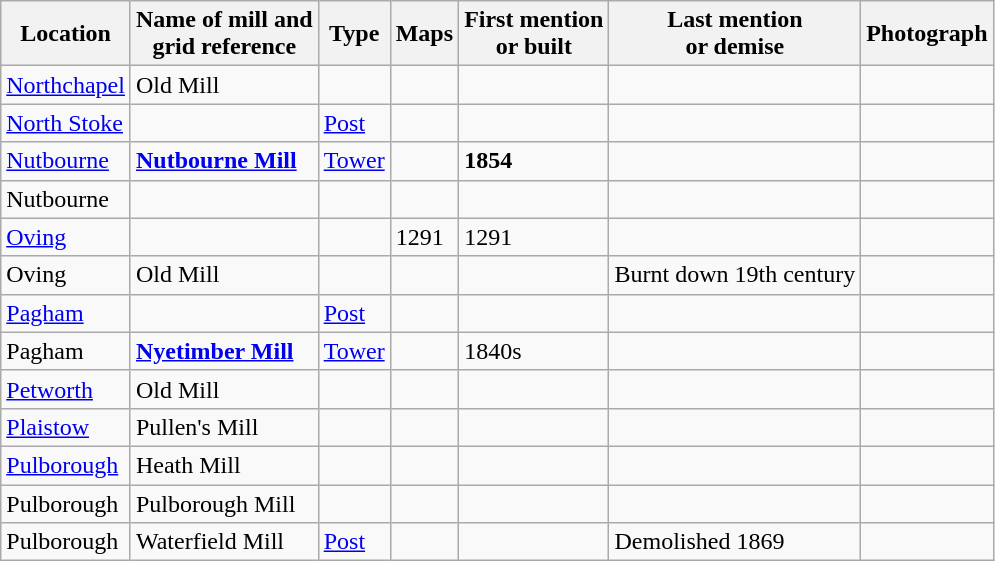<table class="wikitable">
<tr>
<th>Location</th>
<th>Name of mill and<br>grid reference</th>
<th>Type</th>
<th>Maps</th>
<th>First mention<br>or built</th>
<th>Last mention<br> or demise</th>
<th>Photograph</th>
</tr>
<tr>
<td><a href='#'>Northchapel</a></td>
<td>Old Mill</td>
<td></td>
<td></td>
<td></td>
<td></td>
<td></td>
</tr>
<tr>
<td><a href='#'>North Stoke</a></td>
<td></td>
<td><a href='#'>Post</a></td>
<td></td>
<td></td>
<td></td>
<td></td>
</tr>
<tr>
<td><a href='#'>Nutbourne</a></td>
<td><strong><a href='#'>Nutbourne Mill</a></strong><br></td>
<td><a href='#'>Tower</a></td>
<td></td>
<td><strong>1854</strong></td>
<td></td>
<td></td>
</tr>
<tr>
<td>Nutbourne</td>
<td></td>
<td></td>
<td></td>
<td></td>
<td></td>
<td></td>
</tr>
<tr>
<td><a href='#'>Oving</a></td>
<td></td>
<td></td>
<td>1291</td>
<td>1291</td>
<td></td>
<td></td>
</tr>
<tr>
<td>Oving</td>
<td>Old Mill</td>
<td></td>
<td></td>
<td></td>
<td>Burnt down 19th century</td>
<td></td>
</tr>
<tr>
<td><a href='#'>Pagham</a></td>
<td></td>
<td><a href='#'>Post</a></td>
<td></td>
<td></td>
<td></td>
<td></td>
</tr>
<tr>
<td>Pagham</td>
<td><strong><a href='#'>Nyetimber Mill</a></strong><br></td>
<td><a href='#'>Tower</a></td>
<td></td>
<td>1840s</td>
<td></td>
<td></td>
</tr>
<tr>
<td><a href='#'>Petworth</a></td>
<td>Old Mill</td>
<td></td>
<td></td>
<td></td>
<td></td>
<td></td>
</tr>
<tr>
<td><a href='#'>Plaistow</a></td>
<td>Pullen's Mill</td>
<td></td>
<td></td>
<td></td>
<td></td>
<td></td>
</tr>
<tr>
<td><a href='#'>Pulborough</a></td>
<td>Heath Mill</td>
<td></td>
<td></td>
<td></td>
<td></td>
<td></td>
</tr>
<tr>
<td>Pulborough</td>
<td>Pulborough Mill</td>
<td></td>
<td></td>
<td></td>
<td></td>
<td></td>
</tr>
<tr>
<td>Pulborough</td>
<td>Waterfield Mill</td>
<td><a href='#'>Post</a></td>
<td></td>
<td></td>
<td>Demolished 1869</td>
<td></td>
</tr>
</table>
